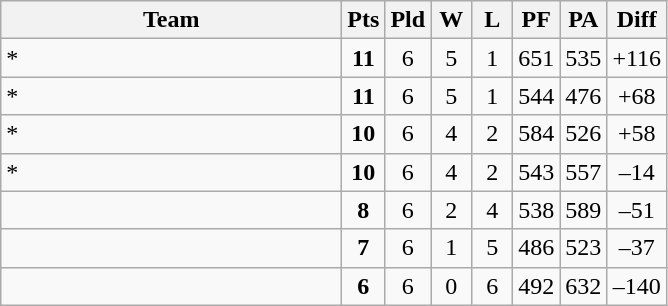<table class=wikitable style="text-align:center">
<tr>
<th width=220>Team</th>
<th width=20>Pts</th>
<th width=20>Pld</th>
<th width=20>W</th>
<th width=20>L</th>
<th width=20>PF</th>
<th width=20>PA</th>
<th width=25>Diff</th>
</tr>
<tr bgcolor=>
<td align=left>*</td>
<td><strong>11</strong></td>
<td>6</td>
<td>5</td>
<td>1</td>
<td>651</td>
<td>535</td>
<td>+116</td>
</tr>
<tr bgcolor=>
<td align=left>*</td>
<td><strong>11</strong></td>
<td>6</td>
<td>5</td>
<td>1</td>
<td>544</td>
<td>476</td>
<td>+68</td>
</tr>
<tr bgcolor=>
<td align=left>*</td>
<td><strong>10</strong></td>
<td>6</td>
<td>4</td>
<td>2</td>
<td>584</td>
<td>526</td>
<td>+58</td>
</tr>
<tr bgcolor=>
<td align=left>*</td>
<td><strong>10</strong></td>
<td>6</td>
<td>4</td>
<td>2</td>
<td>543</td>
<td>557</td>
<td>–14</td>
</tr>
<tr bgcolor=>
<td align=left></td>
<td><strong>8</strong></td>
<td>6</td>
<td>2</td>
<td>4</td>
<td>538</td>
<td>589</td>
<td>–51</td>
</tr>
<tr bgcolor=>
<td align=left></td>
<td><strong>7</strong></td>
<td>6</td>
<td>1</td>
<td>5</td>
<td>486</td>
<td>523</td>
<td>–37</td>
</tr>
<tr bgcolor=>
<td align=left></td>
<td><strong>6</strong></td>
<td>6</td>
<td>0</td>
<td>6</td>
<td>492</td>
<td>632</td>
<td>–140</td>
</tr>
</table>
